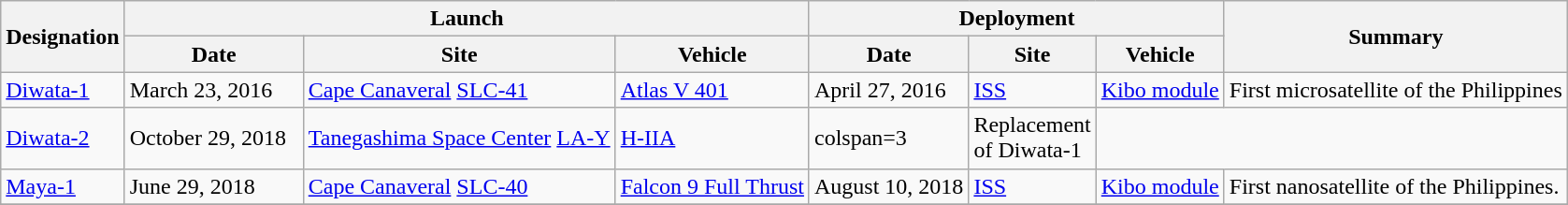<table class="wikitable" style="font-size:100%;">
<tr>
<th rowspan=2>Designation</th>
<th colspan=3>Launch</th>
<th colspan=3>Deployment</th>
<th rowspan=2>Summary</th>
</tr>
<tr>
<th>Date</th>
<th>Site</th>
<th>Vehicle</th>
<th>Date</th>
<th>Site</th>
<th>Vehicle</th>
</tr>
<tr>
<td><a href='#'>Diwata-1</a></td>
<td width=120px>March 23, 2016</td>
<td> <a href='#'>Cape Canaveral</a> <a href='#'>SLC-41</a></td>
<td> <a href='#'>Atlas V 401</a></td>
<td>April 27, 2016</td>
<td width=60px><a href='#'>ISS</a></td>
<td> <a href='#'>Kibo module</a></td>
<td>First microsatellite of the Philippines</td>
</tr>
<tr>
<td><a href='#'>Diwata-2</a></td>
<td width=120px>October 29, 2018</td>
<td> <a href='#'>Tanegashima Space Center</a> <a href='#'>LA-Y</a></td>
<td> <a href='#'>H-IIA</a></td>
<td>colspan=3</td>
<td>Replacement of Diwata-1</td>
</tr>
<tr>
<td><a href='#'>Maya-1</a></td>
<td width=120px>June 29, 2018</td>
<td> <a href='#'>Cape Canaveral</a> <a href='#'>SLC-40</a></td>
<td> <a href='#'>Falcon 9 Full Thrust</a></td>
<td>August 10, 2018</td>
<td width=60px><a href='#'>ISS</a></td>
<td> <a href='#'>Kibo module</a></td>
<td>First nanosatellite of the Philippines.</td>
</tr>
<tr>
</tr>
</table>
